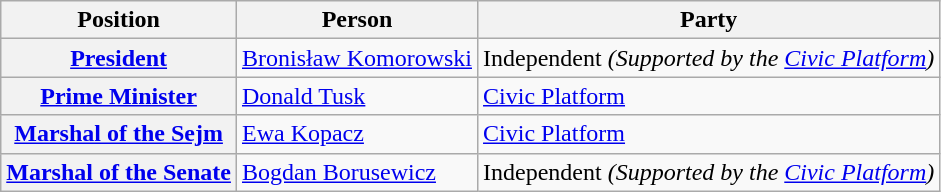<table class="wikitable">
<tr>
<th>Position</th>
<th>Person</th>
<th>Party</th>
</tr>
<tr>
<th><a href='#'>President</a></th>
<td><a href='#'>Bronisław Komorowski</a></td>
<td>Independent <em>(Supported by the <a href='#'>Civic Platform</a>)</em></td>
</tr>
<tr>
<th><a href='#'>Prime Minister</a></th>
<td><a href='#'>Donald Tusk</a></td>
<td><a href='#'>Civic Platform</a></td>
</tr>
<tr>
<th><a href='#'>Marshal of the Sejm</a></th>
<td><a href='#'>Ewa Kopacz</a></td>
<td><a href='#'>Civic Platform</a></td>
</tr>
<tr>
<th><a href='#'>Marshal of the Senate</a></th>
<td><a href='#'>Bogdan Borusewicz</a></td>
<td>Independent <em>(Supported by the <a href='#'>Civic Platform</a>)</em></td>
</tr>
</table>
